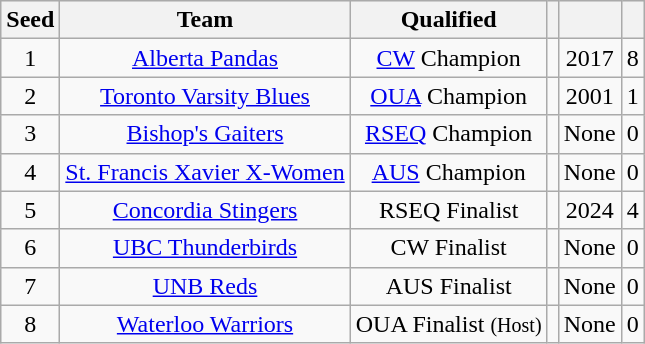<table class="wikitable sortable" style="text-align: center;">
<tr bgcolor="#efefef" align=center>
<th align=left>Seed</th>
<th align=left>Team</th>
<th align=left>Qualified</th>
<th align=left></th>
<th align=left></th>
<th align=left></th>
</tr>
<tr align=center>
<td>1</td>
<td><a href='#'>Alberta Pandas</a></td>
<td><a href='#'>CW</a> Champion</td>
<td></td>
<td>2017</td>
<td>8</td>
</tr>
<tr align=center>
<td>2</td>
<td><a href='#'>Toronto Varsity Blues</a></td>
<td><a href='#'>OUA</a> Champion</td>
<td></td>
<td>2001</td>
<td>1</td>
</tr>
<tr align=center>
<td>3</td>
<td><a href='#'>Bishop's Gaiters</a></td>
<td><a href='#'>RSEQ</a> Champion</td>
<td></td>
<td>None</td>
<td>0</td>
</tr>
<tr align=center>
<td>4</td>
<td><a href='#'>St. Francis Xavier X-Women</a></td>
<td><a href='#'>AUS</a> Champion</td>
<td></td>
<td>None</td>
<td>0</td>
</tr>
<tr align=center>
<td>5</td>
<td><a href='#'>Concordia Stingers</a></td>
<td>RSEQ Finalist</td>
<td></td>
<td>2024</td>
<td>4</td>
</tr>
<tr align=center>
<td>6</td>
<td><a href='#'>UBC Thunderbirds</a></td>
<td>CW Finalist</td>
<td></td>
<td>None</td>
<td>0</td>
</tr>
<tr align=center>
<td>7</td>
<td><a href='#'>UNB Reds</a></td>
<td>AUS Finalist</td>
<td></td>
<td>None</td>
<td>0</td>
</tr>
<tr align=center>
<td>8</td>
<td><a href='#'>Waterloo Warriors</a></td>
<td>OUA Finalist <small>(Host)</small></td>
<td></td>
<td>None</td>
<td>0</td>
</tr>
</table>
